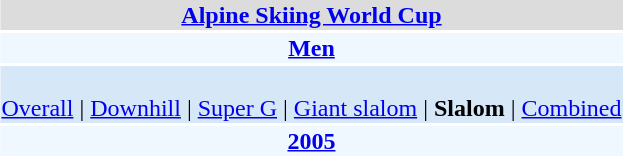<table align="right" class="toccolours" style="margin: 0 0 1em 1em;">
<tr>
<td colspan="2" align=center bgcolor=Gainsboro><strong><a href='#'>Alpine Skiing World Cup</a></strong></td>
</tr>
<tr>
<td colspan="2" align=center bgcolor=AliceBlue><strong><a href='#'>Men</a></strong></td>
</tr>
<tr>
<td colspan="2" align=center bgcolor=D6E8F8><br><a href='#'>Overall</a> | 
<a href='#'>Downhill</a> | 
<a href='#'>Super G</a> | 
<a href='#'>Giant slalom</a> | 
<strong>Slalom</strong> | 
<a href='#'>Combined</a></td>
</tr>
<tr>
<td colspan="2" align=center bgcolor=AliceBlue><strong><a href='#'>2005</a></strong></td>
</tr>
</table>
